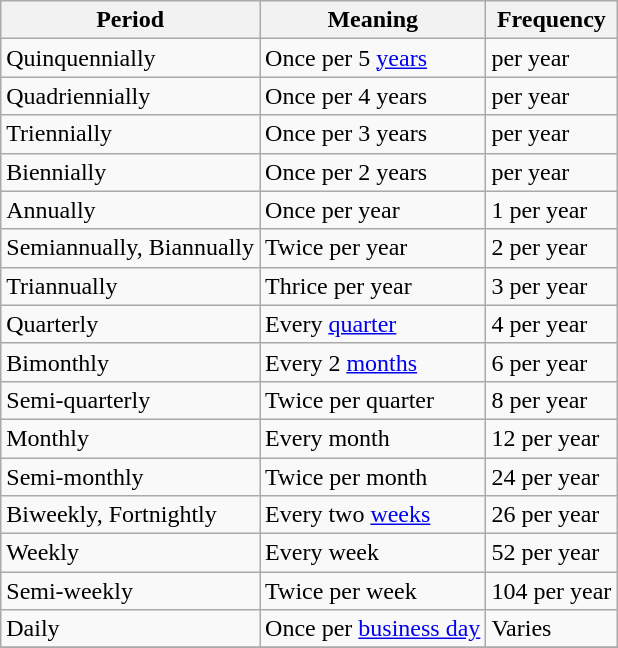<table class=wikitable>
<tr>
<th>Period</th>
<th>Meaning</th>
<th>Frequency</th>
</tr>
<tr>
<td>Quinquennially</td>
<td>Once per 5 <a href='#'>years</a></td>
<td> per year</td>
</tr>
<tr>
<td>Quadriennially</td>
<td>Once per 4 years</td>
<td> per year</td>
</tr>
<tr>
<td>Triennially</td>
<td>Once per 3 years</td>
<td> per year</td>
</tr>
<tr>
<td>Biennially</td>
<td>Once per 2 years</td>
<td> per year</td>
</tr>
<tr>
<td>Annually</td>
<td>Once per year</td>
<td>1 per year</td>
</tr>
<tr>
<td>Semiannually, Biannually</td>
<td>Twice per year</td>
<td>2 per year</td>
</tr>
<tr>
<td>Triannually</td>
<td>Thrice per year</td>
<td>3 per year</td>
</tr>
<tr>
<td>Quarterly</td>
<td>Every <a href='#'>quarter</a></td>
<td>4 per year</td>
</tr>
<tr>
<td>Bimonthly</td>
<td>Every 2 <a href='#'>months</a></td>
<td>6 per year</td>
</tr>
<tr>
<td>Semi-quarterly</td>
<td>Twice per quarter</td>
<td>8 per year</td>
</tr>
<tr>
<td>Monthly</td>
<td>Every month</td>
<td>12 per year</td>
</tr>
<tr>
<td>Semi-monthly</td>
<td>Twice per month</td>
<td>24 per year</td>
</tr>
<tr>
<td>Biweekly, Fortnightly</td>
<td>Every two <a href='#'>weeks</a></td>
<td>26 per year</td>
</tr>
<tr>
<td>Weekly</td>
<td>Every week</td>
<td>52 per year</td>
</tr>
<tr>
<td>Semi-weekly</td>
<td>Twice per week</td>
<td>104 per year</td>
</tr>
<tr>
<td>Daily</td>
<td>Once per <a href='#'>business day</a></td>
<td>Varies</td>
</tr>
<tr>
</tr>
</table>
